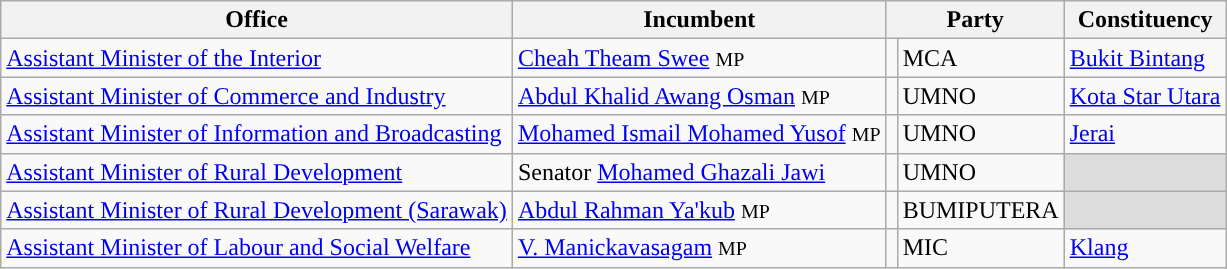<table class="sortable wikitable">
<tr>
<th>Office</th>
<th>Incumbent</th>
<th colspan=2>Party</th>
<th>Constituency</th>
</tr>
<tr>
<td><a href='#'>Assistant Minister of the Interior</a></td>
<td><a href='#'>Cheah Theam Swee</a> <small>MP</small></td>
<td rowspan=1></td>
<td>MCA</td>
<td><a href='#'>Bukit Bintang</a></td>
</tr>
<tr>
<td><a href='#'>Assistant Minister of Commerce and Industry</a></td>
<td><a href='#'>Abdul Khalid Awang Osman</a> <small>MP</small></td>
<td rowspan=1></td>
<td>UMNO</td>
<td><a href='#'>Kota Star Utara</a></td>
</tr>
<tr>
<td><a href='#'>Assistant Minister of Information and Broadcasting</a></td>
<td><a href='#'>Mohamed Ismail Mohamed Yusof</a> <small>MP</small></td>
<td rowspan=1></td>
<td>UMNO</td>
<td><a href='#'>Jerai</a></td>
</tr>
<tr>
<td><a href='#'>Assistant Minister of Rural Development</a></td>
<td>Senator <a href='#'>Mohamed Ghazali Jawi</a></td>
<td rowspan=1></td>
<td>UMNO</td>
<td bgcolor=dcdcdc></td>
</tr>
<tr>
<td><a href='#'>Assistant Minister of Rural Development (Sarawak)</a></td>
<td><a href='#'>Abdul Rahman Ya'kub</a> <small>MP</small></td>
<td rowspan=1></td>
<td>BUMIPUTERA</td>
<td bgcolor=dcdcdc></td>
</tr>
<tr>
<td><a href='#'>Assistant Minister of Labour and Social Welfare</a></td>
<td><a href='#'>V. Manickavasagam</a> <small>MP</small></td>
<td rowspan=1></td>
<td>MIC</td>
<td><a href='#'>Klang</a></td>
</tr>
</table>
